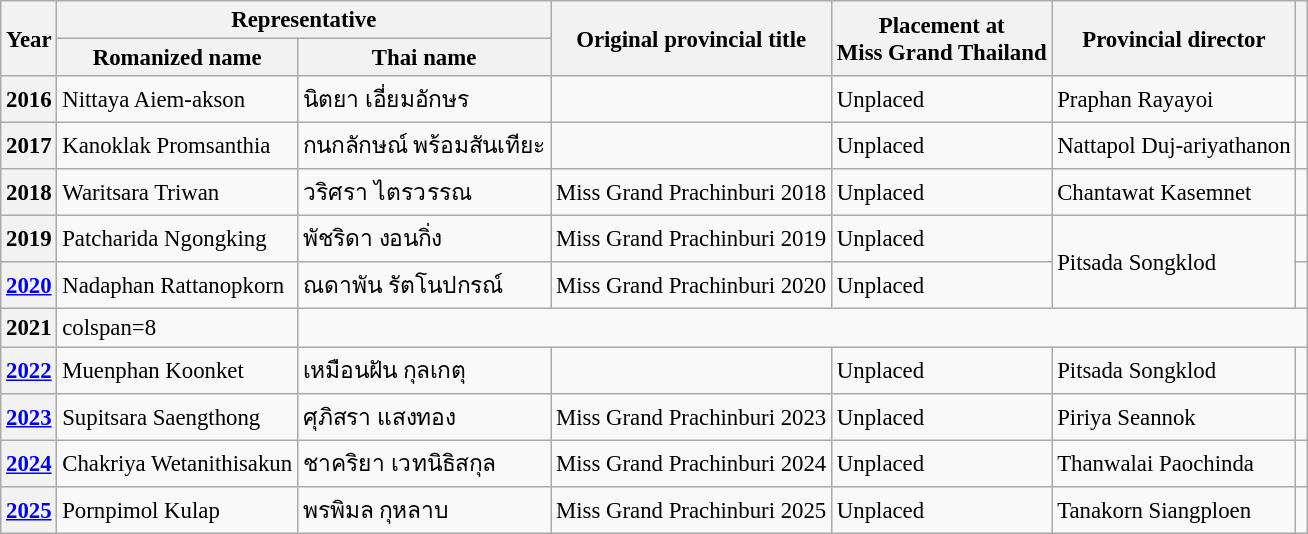<table class="wikitable defaultcenter col2left col3left col6left" style="font-size:95%;">
<tr>
<th rowspan=2>Year</th>
<th colspan=2>Representative</th>
<th rowspan=2>Original provincial title</th>
<th rowspan=2>Placement at<br>Miss Grand Thailand</th>
<th rowspan=2>Provincial director</th>
<th rowspan=2></th>
</tr>
<tr>
<th>Romanized name</th>
<th>Thai name</th>
</tr>
<tr>
<th>2016</th>
<td>Nittaya Aiem-akson</td>
<td>นิตยา เอี่ยมอักษร</td>
<td></td>
<td>Unplaced</td>
<td>Praphan Rayayoi</td>
<td></td>
</tr>
<tr>
<th>2017</th>
<td>Kanoklak Promsanthia</td>
<td>กนกลักษณ์ พร้อมสันเทียะ</td>
<td></td>
<td>Unplaced</td>
<td>Nattapol Duj-ariyathanon</td>
<td></td>
</tr>
<tr>
<th>2018</th>
<td>Waritsara Triwan</td>
<td>วริศรา ไตรวรรณ</td>
<td>Miss Grand Prachinburi 2018</td>
<td>Unplaced</td>
<td>Chantawat Kasemnet</td>
<td></td>
</tr>
<tr>
<th>2019</th>
<td>Patcharida Ngongking</td>
<td>พัชริดา งอนกิ่ง</td>
<td>Miss Grand Prachinburi 2019</td>
<td>Unplaced</td>
<td rowspan=2>Pitsada Songklod</td>
<td></td>
</tr>
<tr>
<th><a href='#'>2020</a></th>
<td>Nadaphan Rattanopkorn</td>
<td>ณดาพัน รัตโนปกรณ์</td>
<td>Miss Grand Prachinburi 2020</td>
<td>Unplaced</td>
<td></td>
</tr>
<tr>
<th>2021</th>
<td>colspan=8 </td>
</tr>
<tr>
<th><a href='#'>2022</a></th>
<td>Muenphan Koonket</td>
<td>เหมือนฝัน กุลเกตุ</td>
<td></td>
<td>Unplaced</td>
<td>Pitsada Songklod</td>
<td></td>
</tr>
<tr>
<th><a href='#'>2023</a></th>
<td>Supitsara Saengthong</td>
<td>ศุภิสรา แสงทอง</td>
<td>Miss Grand Prachinburi 2023</td>
<td>Unplaced</td>
<td>Piriya Seannok</td>
<td></td>
</tr>
<tr>
<th><a href='#'>2024</a></th>
<td>Chakriya Wetanithisakun</td>
<td>ชาคริยา เวทนิธิสกุล</td>
<td>Miss Grand Prachinburi 2024</td>
<td>Unplaced</td>
<td>Thanwalai Paochinda</td>
<td></td>
</tr>
<tr>
<th><a href='#'>2025</a></th>
<td>Pornpimol Kulap</td>
<td>พรพิมล กุหลาบ</td>
<td>Miss Grand Prachinburi 2025</td>
<td>Unplaced</td>
<td>Tanakorn Siangploen</td>
<td></td>
</tr>
</table>
